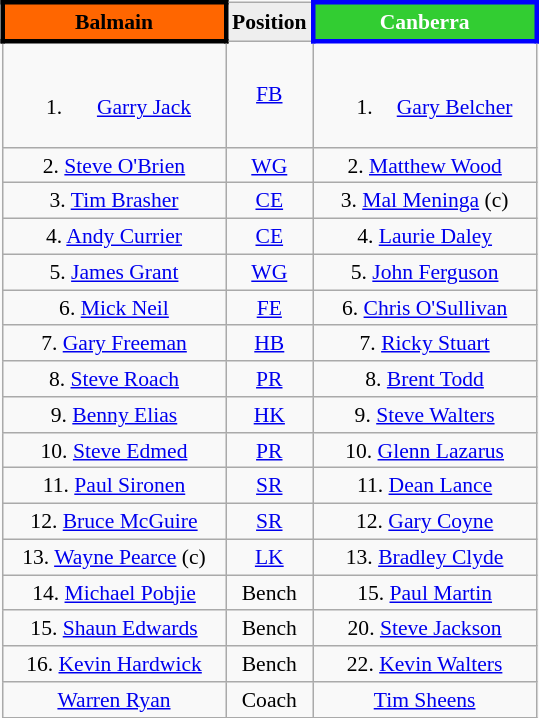<table class="wikitable" style="float:right; font-size:90%; margin-left:1em;">
<tr style="background:#f03;">
<th style="width:140px; border:3px solid black; background: #f60; color: black">Balmain</th>
<th style="width:40px; text-align:center; background:#eee; color:black;">Position</th>
<th style="width:140px; border:3px solid blue; background: #32CD32; color: white">Canberra</th>
</tr>
<tr align=center>
<td><br><ol><li><a href='#'>Garry Jack</a></li></ol></td>
<td><a href='#'>FB</a></td>
<td><br><ol><li><a href='#'>Gary Belcher</a></li></ol></td>
</tr>
<tr align=center>
<td>2. <a href='#'>Steve O'Brien</a></td>
<td><a href='#'>WG</a></td>
<td>2. <a href='#'>Matthew Wood</a></td>
</tr>
<tr align=center>
<td>3. <a href='#'>Tim Brasher</a></td>
<td><a href='#'>CE</a></td>
<td>3. <a href='#'>Mal Meninga</a> (c)</td>
</tr>
<tr align=center>
<td>4. <a href='#'>Andy Currier</a></td>
<td><a href='#'>CE</a></td>
<td>4. <a href='#'>Laurie Daley</a></td>
</tr>
<tr align=center>
<td>5. <a href='#'>James Grant</a></td>
<td><a href='#'>WG</a></td>
<td>5. <a href='#'>John Ferguson</a></td>
</tr>
<tr align=center>
<td>6. <a href='#'>Mick Neil</a></td>
<td><a href='#'>FE</a></td>
<td>6. <a href='#'>Chris O'Sullivan</a></td>
</tr>
<tr align=center>
<td>7. <a href='#'>Gary Freeman</a></td>
<td><a href='#'>HB</a></td>
<td>7. <a href='#'>Ricky Stuart</a></td>
</tr>
<tr align=center>
<td>8. <a href='#'>Steve Roach</a></td>
<td><a href='#'>PR</a></td>
<td>8. <a href='#'>Brent Todd</a></td>
</tr>
<tr align=center>
<td>9. <a href='#'>Benny Elias</a></td>
<td><a href='#'>HK</a></td>
<td>9. <a href='#'>Steve Walters</a></td>
</tr>
<tr align=center>
<td>10. <a href='#'>Steve Edmed</a></td>
<td><a href='#'>PR</a></td>
<td>10. <a href='#'>Glenn Lazarus</a></td>
</tr>
<tr align=center>
<td>11. <a href='#'>Paul Sironen</a></td>
<td><a href='#'>SR</a></td>
<td>11. <a href='#'>Dean Lance</a></td>
</tr>
<tr align=center>
<td>12. <a href='#'>Bruce McGuire</a></td>
<td><a href='#'>SR</a></td>
<td>12. <a href='#'>Gary Coyne</a></td>
</tr>
<tr align=center>
<td>13. <a href='#'>Wayne Pearce</a> (c)</td>
<td><a href='#'>LK</a></td>
<td>13. <a href='#'>Bradley Clyde</a></td>
</tr>
<tr align=center>
<td>14. <a href='#'>Michael Pobjie</a></td>
<td>Bench</td>
<td>15. <a href='#'>Paul Martin</a></td>
</tr>
<tr align=center>
<td>15. <a href='#'>Shaun Edwards</a></td>
<td>Bench</td>
<td>20. <a href='#'>Steve Jackson</a></td>
</tr>
<tr align=center>
<td>16. <a href='#'>Kevin Hardwick</a></td>
<td>Bench</td>
<td>22. <a href='#'>Kevin Walters</a></td>
</tr>
<tr align=center>
<td><a href='#'>Warren Ryan</a></td>
<td>Coach</td>
<td><a href='#'>Tim Sheens</a></td>
</tr>
</table>
